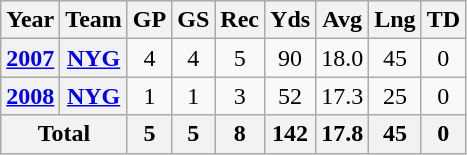<table class="wikitable" style="text-align: center;">
<tr>
<th>Year</th>
<th>Team</th>
<th>GP</th>
<th>GS</th>
<th>Rec</th>
<th>Yds</th>
<th>Avg</th>
<th>Lng</th>
<th>TD</th>
</tr>
<tr>
<th><a href='#'>2007</a></th>
<th><a href='#'>NYG</a></th>
<td>4</td>
<td>4</td>
<td>5</td>
<td>90</td>
<td>18.0</td>
<td>45</td>
<td>0</td>
</tr>
<tr>
<th><a href='#'>2008</a></th>
<th><a href='#'>NYG</a></th>
<td>1</td>
<td>1</td>
<td>3</td>
<td>52</td>
<td>17.3</td>
<td>25</td>
<td>0</td>
</tr>
<tr>
<th colspan="2">Total</th>
<th>5</th>
<th>5</th>
<th>8</th>
<th>142</th>
<th>17.8</th>
<th>45</th>
<th>0</th>
</tr>
</table>
